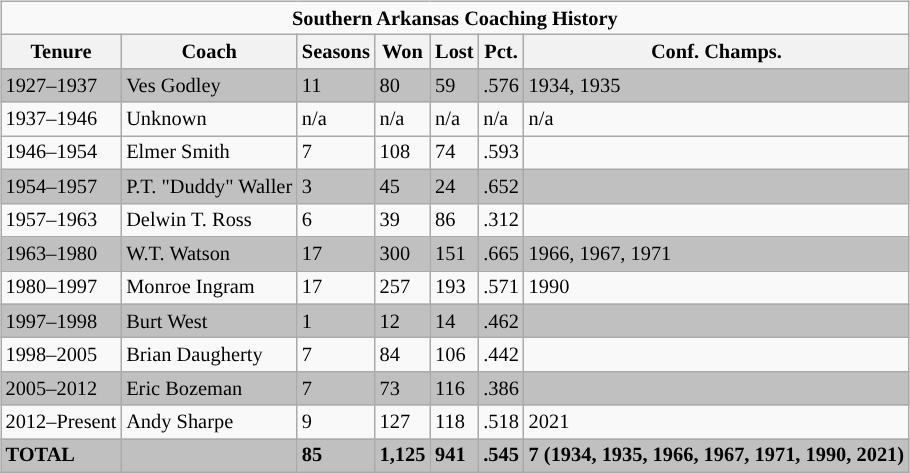<table border="0" width="75%">
<tr>
<td valign="top"><br><table class="wikitable" align="left" style="font-size: 85%; clear: right; margin: 0 0 1em 1em;">
<tr>
<td colspan="8" align="center" style="font-size: 100%; "><strong>Southern Arkansas Coaching History</strong></td>
</tr>
<tr>
<th>Tenure</th>
<th>Coach</th>
<th>Seasons</th>
<th>Won</th>
<th>Lost</th>
<th>Pct.</th>
<th>Conf. Champs.</th>
</tr>
<tr bgcolor=silver>
<td>1927–1937</td>
<td>Ves Godley</td>
<td>11</td>
<td>80</td>
<td>59</td>
<td>.576</td>
<td>1934, 1935</td>
</tr>
<tr>
<td>1937–1946</td>
<td>Unknown</td>
<td>n/a</td>
<td>n/a</td>
<td>n/a</td>
<td>n/a</td>
<td>n/a</td>
</tr>
<tr>
<td>1946–1954</td>
<td>Elmer Smith</td>
<td>7</td>
<td>108</td>
<td>74</td>
<td>.593</td>
<td></td>
</tr>
<tr bgcolor=silver>
<td>1954–1957</td>
<td>P.T. "Duddy" Waller</td>
<td>3</td>
<td>45</td>
<td>24</td>
<td>.652</td>
<td></td>
</tr>
<tr>
<td>1957–1963</td>
<td>Delwin T. Ross</td>
<td>6</td>
<td>39</td>
<td>86</td>
<td>.312</td>
<td></td>
</tr>
<tr bgcolor=silver>
<td>1963–1980</td>
<td>W.T. Watson</td>
<td>17</td>
<td>300</td>
<td>151</td>
<td>.665</td>
<td>1966, 1967, 1971</td>
</tr>
<tr>
<td>1980–1997</td>
<td>Monroe Ingram</td>
<td>17</td>
<td>257</td>
<td>193</td>
<td>.571</td>
<td>1990</td>
</tr>
<tr bgcolor=silver>
<td>1997–1998</td>
<td>Burt West</td>
<td>1</td>
<td>12</td>
<td>14</td>
<td>.462</td>
<td></td>
</tr>
<tr>
<td>1998–2005</td>
<td>Brian Daugherty</td>
<td>7</td>
<td>84</td>
<td>106</td>
<td>.442</td>
<td></td>
</tr>
<tr bgcolor=silver>
<td>2005–2012</td>
<td>Eric Bozeman</td>
<td>7</td>
<td>73</td>
<td>116</td>
<td>.386</td>
<td></td>
</tr>
<tr>
<td>2012–Present</td>
<td>Andy Sharpe</td>
<td>9</td>
<td>127</td>
<td>118</td>
<td>.518</td>
<td>2021</td>
</tr>
<tr bgcolor=silver>
<td><strong>TOTAL</strong></td>
<td></td>
<td><strong>85</strong></td>
<td><strong>1,125</strong></td>
<td><strong>941</strong></td>
<td><strong>.545</strong></td>
<td><strong>7 (1934, 1935, 1966, 1967, 1971, 1990, 2021)</strong></td>
</tr>
</table>
</td>
</tr>
</table>
